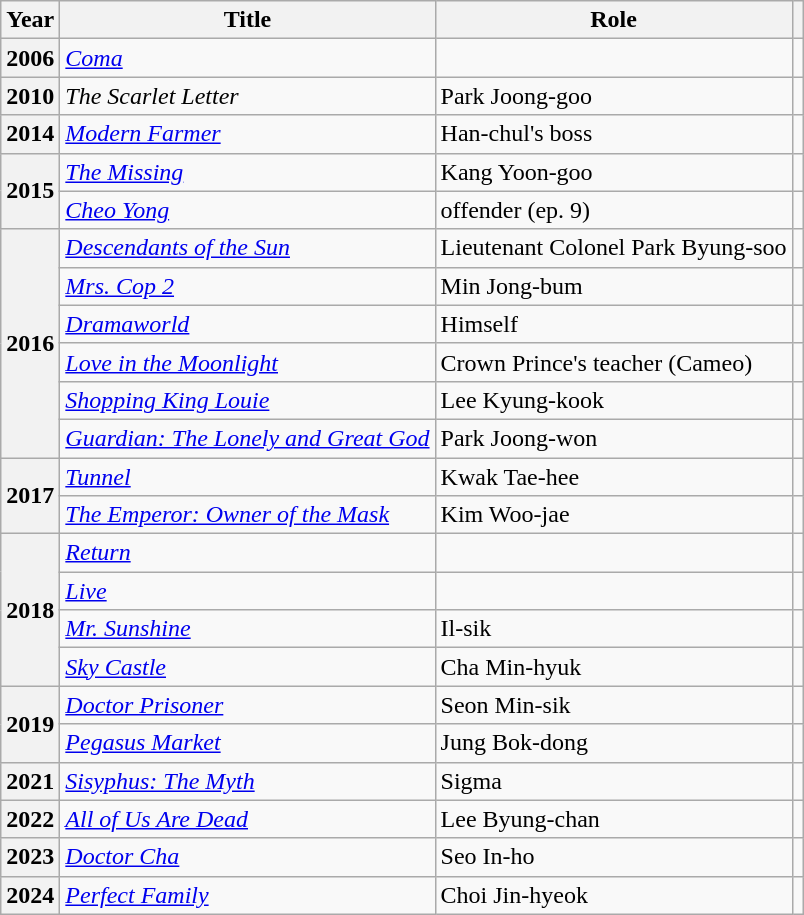<table class="wikitable plainrowheaders">
<tr>
<th scope="col">Year</th>
<th scope="col">Title</th>
<th scope="col">Role</th>
<th scope="col" class="unsortable"></th>
</tr>
<tr>
<th scope="row">2006</th>
<td><em><a href='#'>Coma</a></em></td>
<td></td>
<td style="text-align:center"></td>
</tr>
<tr>
<th scope="row">2010</th>
<td><em>The Scarlet Letter</em></td>
<td>Park Joong-goo</td>
<td style="text-align:center"></td>
</tr>
<tr>
<th scope="row">2014</th>
<td><em><a href='#'>Modern Farmer</a></em></td>
<td>Han-chul's boss</td>
<td style="text-align:center"></td>
</tr>
<tr>
<th scope="row" rowspan="2">2015</th>
<td><em><a href='#'>The Missing</a></em></td>
<td>Kang Yoon-goo</td>
<td style="text-align:center"></td>
</tr>
<tr>
<td><em><a href='#'>Cheo Yong</a></em></td>
<td>offender (ep. 9)</td>
<td style="text-align:center"></td>
</tr>
<tr>
<th scope="row" rowspan="6">2016</th>
<td><em><a href='#'>Descendants of the Sun</a></em></td>
<td>Lieutenant Colonel Park Byung-soo</td>
<td style="text-align:center"></td>
</tr>
<tr>
<td><em><a href='#'>Mrs. Cop 2</a></em></td>
<td>Min Jong-bum</td>
<td style="text-align:center"></td>
</tr>
<tr>
<td><em><a href='#'>Dramaworld</a></em></td>
<td>Himself</td>
<td style="text-align:center"></td>
</tr>
<tr>
<td><em><a href='#'>Love in the Moonlight</a></em></td>
<td>Crown Prince's teacher (Cameo)</td>
<td style="text-align:center"></td>
</tr>
<tr>
<td><em><a href='#'>Shopping King Louie</a></em></td>
<td>Lee Kyung-kook</td>
<td style="text-align:center"></td>
</tr>
<tr>
<td><em><a href='#'>Guardian: The Lonely and Great God</a></em></td>
<td>Park Joong-won</td>
<td style="text-align:center"></td>
</tr>
<tr>
<th scope="row" rowspan="2">2017</th>
<td><em><a href='#'>Tunnel</a></em></td>
<td>Kwak Tae-hee</td>
<td style="text-align:center"></td>
</tr>
<tr>
<td><em><a href='#'>The Emperor: Owner of the Mask</a></em></td>
<td>Kim Woo-jae</td>
<td style="text-align:center"></td>
</tr>
<tr>
<th scope="row" rowspan="4">2018</th>
<td><em><a href='#'>Return</a></em></td>
<td></td>
<td style="text-align:center"></td>
</tr>
<tr>
<td><em><a href='#'>Live</a></em></td>
<td></td>
<td style="text-align:center"></td>
</tr>
<tr>
<td><em><a href='#'>Mr. Sunshine</a></em></td>
<td>Il-sik</td>
<td style="text-align:center"></td>
</tr>
<tr>
<td><em><a href='#'>Sky Castle</a></em></td>
<td>Cha Min-hyuk</td>
<td style="text-align:center"></td>
</tr>
<tr>
<th scope="row" rowspan="2">2019</th>
<td><em><a href='#'>Doctor Prisoner</a></em></td>
<td>Seon Min-sik</td>
<td style="text-align:center"></td>
</tr>
<tr>
<td><em><a href='#'>Pegasus Market</a></em></td>
<td>Jung Bok-dong</td>
<td style="text-align:center"></td>
</tr>
<tr>
<th scope="row">2021</th>
<td><em><a href='#'>Sisyphus: The Myth</a></em></td>
<td>Sigma</td>
<td style="text-align:center"></td>
</tr>
<tr>
<th scope="row">2022</th>
<td><em><a href='#'>All of Us Are Dead</a></em></td>
<td>Lee Byung-chan</td>
<td style="text-align:center"></td>
</tr>
<tr>
<th scope="row">2023</th>
<td><em><a href='#'>Doctor Cha</a></em></td>
<td>Seo In-ho</td>
<td style="text-align:center"></td>
</tr>
<tr>
<th scope="row">2024</th>
<td><em><a href='#'>Perfect Family</a></em></td>
<td>Choi Jin-hyeok</td>
<td style="text-align:center"></td>
</tr>
</table>
